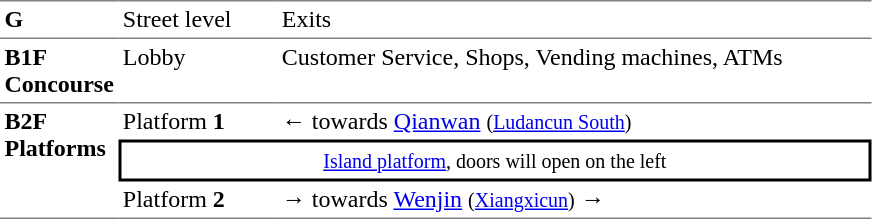<table table border=0 cellspacing=0 cellpadding=3>
<tr>
<td style="border-top:solid 1px gray;" width=50 valign=top><strong>G</strong></td>
<td style="border-top:solid 1px gray;" width=100 valign=top>Street level</td>
<td style="border-top:solid 1px gray;" width=390 valign=top>Exits</td>
</tr>
<tr>
<td style="border-bottom:solid 1px gray; border-top:solid 1px gray;" valign=top width=50><strong>B1F<br>Concourse</strong></td>
<td style="border-bottom:solid 1px gray; border-top:solid 1px gray;" valign=top width=100>Lobby</td>
<td style="border-bottom:solid 1px gray; border-top:solid 1px gray;" valign=top width=390>Customer Service, Shops, Vending machines, ATMs</td>
</tr>
<tr>
<td style="border-bottom:solid 1px gray;" rowspan="3" valign=top><strong>B2F<br>Platforms</strong></td>
<td>Platform <strong>1</strong></td>
<td>←  towards <a href='#'>Qianwan</a> <small>(<a href='#'>Ludancun South</a>)</small></td>
</tr>
<tr>
<td style="border-right:solid 2px black;border-left:solid 2px black;border-top:solid 2px black;border-bottom:solid 2px black;text-align:center;" colspan=2><small><a href='#'>Island platform</a>, doors will open on the left</small></td>
</tr>
<tr>
<td style="border-bottom:solid 1px gray;">Platform <strong>2</strong></td>
<td style="border-bottom:solid 1px gray;"><span>→</span>  towards <a href='#'>Wenjin</a> <small>(<a href='#'>Xiangxicun</a>)</small> →</td>
</tr>
</table>
